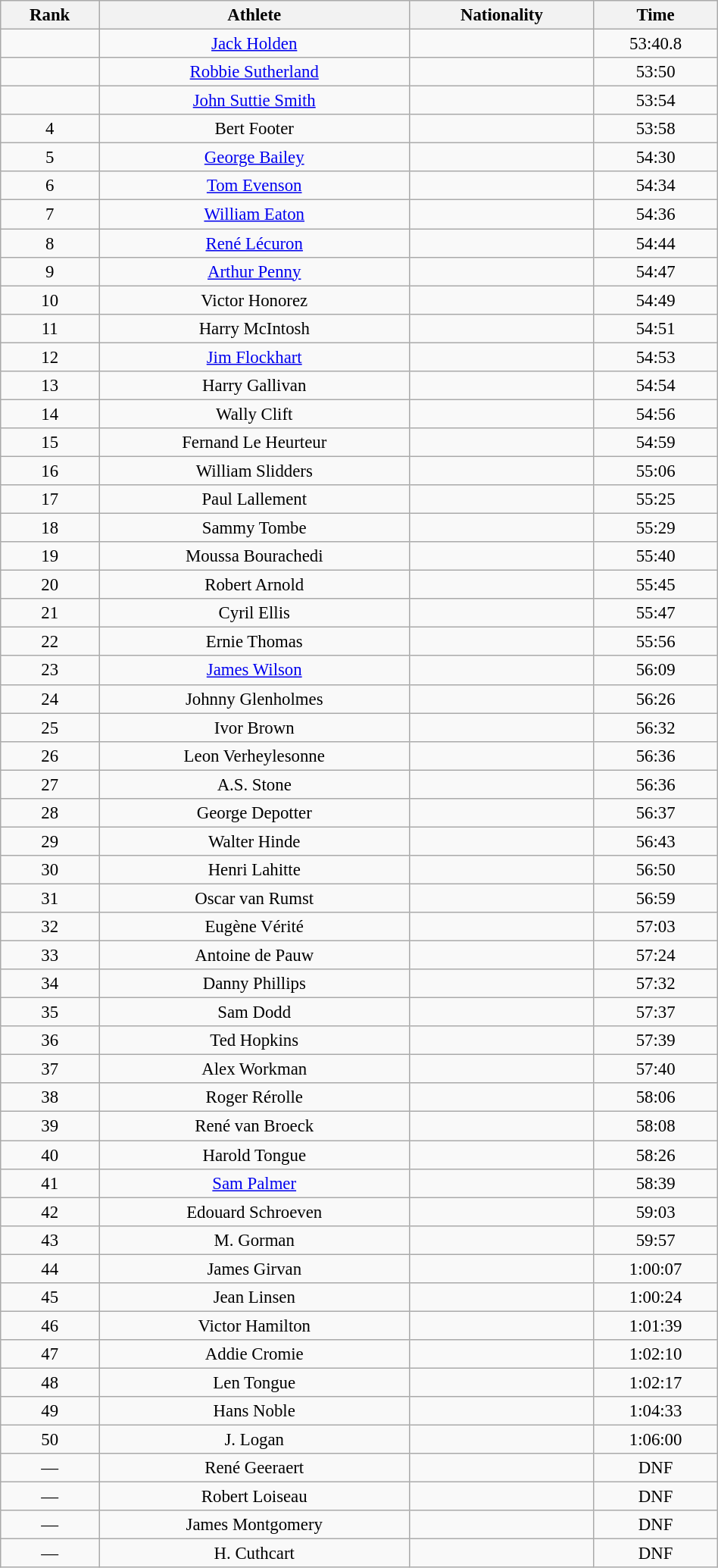<table class="wikitable sortable" style=" text-align:center; font-size:95%;" width="50%">
<tr>
<th>Rank</th>
<th>Athlete</th>
<th>Nationality</th>
<th>Time</th>
</tr>
<tr>
<td align=center></td>
<td><a href='#'>Jack Holden</a></td>
<td></td>
<td>53:40.8</td>
</tr>
<tr>
<td align=center></td>
<td><a href='#'>Robbie Sutherland</a></td>
<td></td>
<td>53:50</td>
</tr>
<tr>
<td align=center></td>
<td><a href='#'>John Suttie Smith</a></td>
<td></td>
<td>53:54</td>
</tr>
<tr>
<td align=center>4</td>
<td>Bert Footer</td>
<td></td>
<td>53:58</td>
</tr>
<tr>
<td align=center>5</td>
<td><a href='#'>George Bailey</a></td>
<td></td>
<td>54:30</td>
</tr>
<tr>
<td align=center>6</td>
<td><a href='#'>Tom Evenson</a></td>
<td></td>
<td>54:34</td>
</tr>
<tr>
<td align=center>7</td>
<td><a href='#'>William Eaton</a></td>
<td></td>
<td>54:36</td>
</tr>
<tr>
<td align=center>8</td>
<td><a href='#'>René Lécuron</a></td>
<td></td>
<td>54:44</td>
</tr>
<tr>
<td align=center>9</td>
<td><a href='#'>Arthur Penny</a></td>
<td></td>
<td>54:47</td>
</tr>
<tr>
<td align=center>10</td>
<td>Victor Honorez</td>
<td></td>
<td>54:49</td>
</tr>
<tr>
<td align=center>11</td>
<td>Harry McIntosh</td>
<td></td>
<td>54:51</td>
</tr>
<tr>
<td align=center>12</td>
<td><a href='#'>Jim Flockhart</a></td>
<td></td>
<td>54:53</td>
</tr>
<tr>
<td align=center>13</td>
<td>Harry Gallivan</td>
<td></td>
<td>54:54</td>
</tr>
<tr>
<td align=center>14</td>
<td>Wally Clift</td>
<td></td>
<td>54:56</td>
</tr>
<tr>
<td align=center>15</td>
<td>Fernand Le Heurteur</td>
<td></td>
<td>54:59</td>
</tr>
<tr>
<td align=center>16</td>
<td>William Slidders</td>
<td></td>
<td>55:06</td>
</tr>
<tr>
<td align=center>17</td>
<td>Paul Lallement</td>
<td></td>
<td>55:25</td>
</tr>
<tr>
<td align=center>18</td>
<td>Sammy Tombe</td>
<td></td>
<td>55:29</td>
</tr>
<tr>
<td align=center>19</td>
<td>Moussa Bourachedi</td>
<td></td>
<td>55:40</td>
</tr>
<tr>
<td align=center>20</td>
<td>Robert Arnold</td>
<td></td>
<td>55:45</td>
</tr>
<tr>
<td align=center>21</td>
<td>Cyril Ellis</td>
<td></td>
<td>55:47</td>
</tr>
<tr>
<td align=center>22</td>
<td>Ernie Thomas</td>
<td></td>
<td>55:56</td>
</tr>
<tr>
<td align=center>23</td>
<td><a href='#'>James Wilson</a></td>
<td></td>
<td>56:09</td>
</tr>
<tr>
<td align=center>24</td>
<td>Johnny Glenholmes</td>
<td></td>
<td>56:26</td>
</tr>
<tr>
<td align=center>25</td>
<td>Ivor Brown</td>
<td></td>
<td>56:32</td>
</tr>
<tr>
<td align=center>26</td>
<td>Leon Verheylesonne</td>
<td></td>
<td>56:36</td>
</tr>
<tr>
<td align=center>27</td>
<td>A.S. Stone</td>
<td></td>
<td>56:36</td>
</tr>
<tr>
<td align=center>28</td>
<td>George Depotter</td>
<td></td>
<td>56:37</td>
</tr>
<tr>
<td align=center>29</td>
<td>Walter Hinde</td>
<td></td>
<td>56:43</td>
</tr>
<tr>
<td align=center>30</td>
<td>Henri Lahitte</td>
<td></td>
<td>56:50</td>
</tr>
<tr>
<td align=center>31</td>
<td>Oscar van Rumst</td>
<td></td>
<td>56:59</td>
</tr>
<tr>
<td align=center>32</td>
<td>Eugène Vérité</td>
<td></td>
<td>57:03</td>
</tr>
<tr>
<td align=center>33</td>
<td>Antoine de Pauw</td>
<td></td>
<td>57:24</td>
</tr>
<tr>
<td align=center>34</td>
<td>Danny Phillips</td>
<td></td>
<td>57:32</td>
</tr>
<tr>
<td align=center>35</td>
<td>Sam Dodd</td>
<td></td>
<td>57:37</td>
</tr>
<tr>
<td align=center>36</td>
<td>Ted Hopkins</td>
<td></td>
<td>57:39</td>
</tr>
<tr>
<td align=center>37</td>
<td>Alex Workman</td>
<td></td>
<td>57:40</td>
</tr>
<tr>
<td align=center>38</td>
<td>Roger Rérolle</td>
<td></td>
<td>58:06</td>
</tr>
<tr>
<td align=center>39</td>
<td>René van Broeck</td>
<td></td>
<td>58:08</td>
</tr>
<tr>
<td align=center>40</td>
<td>Harold Tongue</td>
<td></td>
<td>58:26</td>
</tr>
<tr>
<td align=center>41</td>
<td><a href='#'>Sam Palmer</a></td>
<td></td>
<td>58:39</td>
</tr>
<tr>
<td align=center>42</td>
<td>Edouard Schroeven</td>
<td></td>
<td>59:03</td>
</tr>
<tr>
<td align=center>43</td>
<td>M. Gorman</td>
<td></td>
<td>59:57</td>
</tr>
<tr>
<td align=center>44</td>
<td>James Girvan</td>
<td></td>
<td>1:00:07</td>
</tr>
<tr>
<td align=center>45</td>
<td>Jean Linsen</td>
<td></td>
<td>1:00:24</td>
</tr>
<tr>
<td align=center>46</td>
<td>Victor Hamilton</td>
<td></td>
<td>1:01:39</td>
</tr>
<tr>
<td align=center>47</td>
<td>Addie Cromie</td>
<td></td>
<td>1:02:10</td>
</tr>
<tr>
<td align=center>48</td>
<td>Len Tongue</td>
<td></td>
<td>1:02:17</td>
</tr>
<tr>
<td align=center>49</td>
<td>Hans Noble</td>
<td></td>
<td>1:04:33</td>
</tr>
<tr>
<td align=center>50</td>
<td>J. Logan</td>
<td></td>
<td>1:06:00</td>
</tr>
<tr>
<td align=center>—</td>
<td>René Geeraert</td>
<td></td>
<td>DNF</td>
</tr>
<tr>
<td align=center>—</td>
<td>Robert Loiseau</td>
<td></td>
<td>DNF</td>
</tr>
<tr>
<td align=center>—</td>
<td>James Montgomery</td>
<td></td>
<td>DNF</td>
</tr>
<tr>
<td align=center>—</td>
<td>H. Cuthcart</td>
<td></td>
<td>DNF</td>
</tr>
</table>
